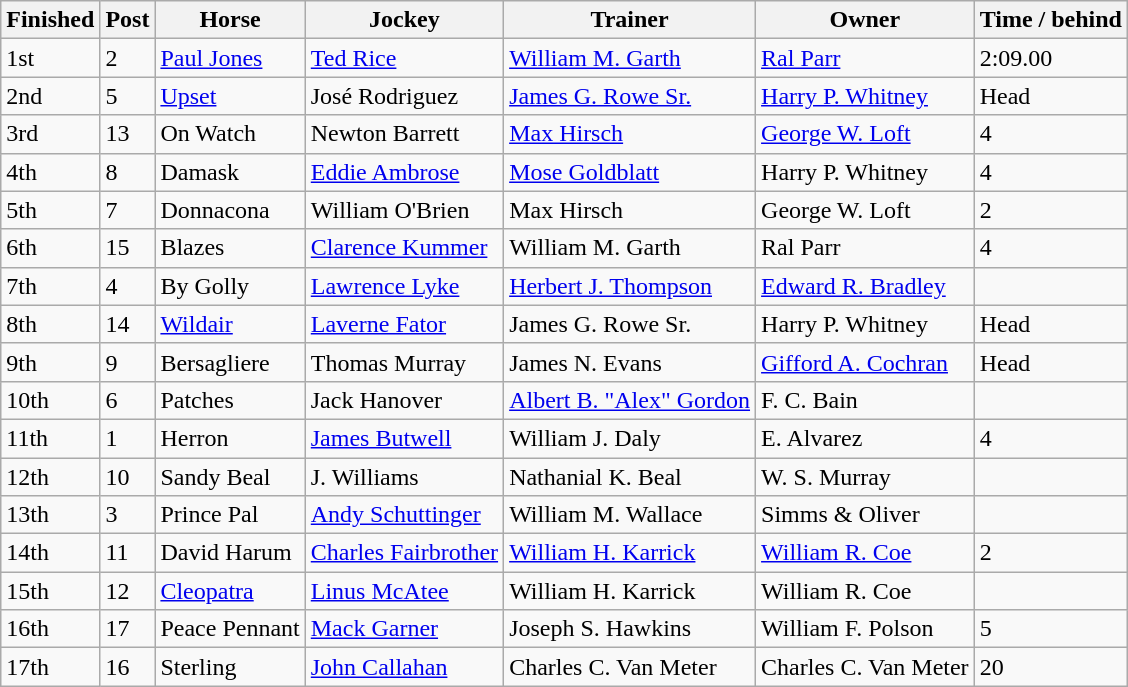<table class="wikitable">
<tr>
<th>Finished</th>
<th>Post</th>
<th>Horse</th>
<th>Jockey</th>
<th>Trainer</th>
<th>Owner</th>
<th>Time / behind</th>
</tr>
<tr>
<td>1st</td>
<td>2</td>
<td><a href='#'>Paul Jones</a></td>
<td><a href='#'>Ted Rice</a></td>
<td><a href='#'>William M. Garth</a></td>
<td><a href='#'>Ral Parr</a></td>
<td>2:09.00</td>
</tr>
<tr>
<td>2nd</td>
<td>5</td>
<td><a href='#'>Upset</a></td>
<td>José Rodriguez</td>
<td><a href='#'>James G. Rowe Sr.</a></td>
<td><a href='#'>Harry P. Whitney</a></td>
<td>Head</td>
</tr>
<tr>
<td>3rd</td>
<td>13</td>
<td>On Watch</td>
<td>Newton Barrett</td>
<td><a href='#'>Max Hirsch</a></td>
<td><a href='#'>George W. Loft</a></td>
<td>4</td>
</tr>
<tr>
<td>4th</td>
<td>8</td>
<td>Damask</td>
<td><a href='#'>Eddie Ambrose</a></td>
<td><a href='#'>Mose Goldblatt</a></td>
<td>Harry P. Whitney</td>
<td>4</td>
</tr>
<tr>
<td>5th</td>
<td>7</td>
<td>Donnacona</td>
<td>William O'Brien</td>
<td>Max Hirsch</td>
<td>George W. Loft</td>
<td>2</td>
</tr>
<tr>
<td>6th</td>
<td>15</td>
<td>Blazes</td>
<td><a href='#'>Clarence Kummer</a></td>
<td>William M. Garth</td>
<td>Ral Parr</td>
<td>4</td>
</tr>
<tr>
<td>7th</td>
<td>4</td>
<td>By Golly</td>
<td><a href='#'>Lawrence Lyke</a></td>
<td><a href='#'>Herbert J. Thompson</a></td>
<td><a href='#'>Edward R. Bradley</a></td>
<td></td>
</tr>
<tr>
<td>8th</td>
<td>14</td>
<td><a href='#'>Wildair</a></td>
<td><a href='#'>Laverne Fator</a></td>
<td>James G. Rowe Sr.</td>
<td>Harry P. Whitney</td>
<td>Head</td>
</tr>
<tr>
<td>9th</td>
<td>9</td>
<td>Bersagliere</td>
<td>Thomas Murray</td>
<td>James N. Evans</td>
<td><a href='#'>Gifford A. Cochran</a></td>
<td>Head</td>
</tr>
<tr>
<td>10th</td>
<td>6</td>
<td>Patches</td>
<td>Jack Hanover</td>
<td><a href='#'>Albert B. "Alex" Gordon</a></td>
<td>F. C. Bain</td>
<td></td>
</tr>
<tr>
<td>11th</td>
<td>1</td>
<td>Herron</td>
<td><a href='#'>James Butwell</a></td>
<td>William J. Daly</td>
<td>E. Alvarez</td>
<td>4</td>
</tr>
<tr>
<td>12th</td>
<td>10</td>
<td>Sandy Beal</td>
<td>J. Williams</td>
<td>Nathanial K. Beal</td>
<td>W. S. Murray</td>
<td></td>
</tr>
<tr>
<td>13th</td>
<td>3</td>
<td>Prince Pal</td>
<td><a href='#'>Andy Schuttinger</a></td>
<td>William M. Wallace</td>
<td>Simms & Oliver</td>
<td></td>
</tr>
<tr>
<td>14th</td>
<td>11</td>
<td>David Harum</td>
<td><a href='#'>Charles Fairbrother</a></td>
<td><a href='#'>William H. Karrick</a></td>
<td><a href='#'>William R. Coe</a></td>
<td>2</td>
</tr>
<tr>
<td>15th</td>
<td>12</td>
<td><a href='#'>Cleopatra</a></td>
<td><a href='#'>Linus McAtee</a></td>
<td>William H. Karrick</td>
<td>William R. Coe</td>
<td></td>
</tr>
<tr>
<td>16th</td>
<td>17</td>
<td>Peace Pennant</td>
<td><a href='#'>Mack Garner</a></td>
<td>Joseph S. Hawkins</td>
<td>William F. Polson</td>
<td>5</td>
</tr>
<tr>
<td>17th</td>
<td>16</td>
<td>Sterling</td>
<td><a href='#'>John Callahan</a></td>
<td>Charles C. Van Meter</td>
<td>Charles C. Van Meter</td>
<td>20</td>
</tr>
</table>
